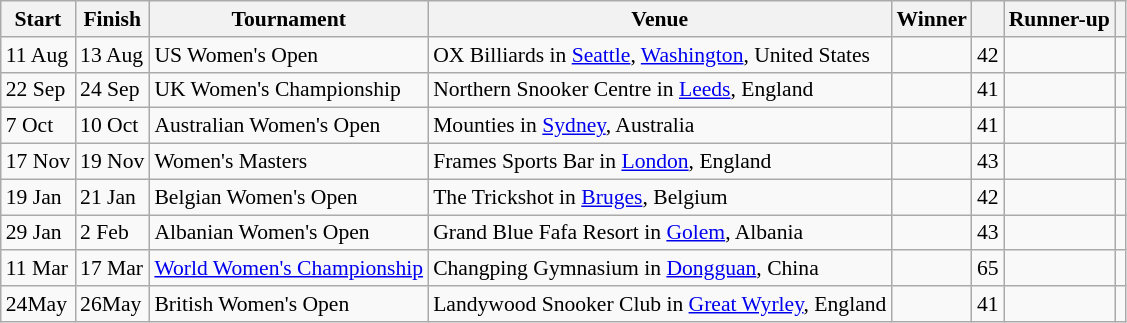<table class="wikitable" style="font-size: 90%">
<tr>
<th>Start</th>
<th>Finish</th>
<th>Tournament</th>
<th>Venue</th>
<th>Winner</th>
<th></th>
<th>Runner-up</th>
<th></th>
</tr>
<tr>
<td>11 Aug</td>
<td>13 Aug</td>
<td>US Women's Open</td>
<td>OX Billiards in <a href='#'>Seattle</a>, <a href='#'>Washington</a>, United States</td>
<td></td>
<td style="text-align:center;">42</td>
<td></td>
<td style="text-align:center;"></td>
</tr>
<tr>
<td>22 Sep</td>
<td>24 Sep</td>
<td>UK Women's Championship</td>
<td>Northern Snooker Centre in <a href='#'>Leeds</a>, England</td>
<td></td>
<td style="text-align:center;">41</td>
<td></td>
<td style="text-align:center;"></td>
</tr>
<tr>
<td>7 Oct</td>
<td>10 Oct</td>
<td>Australian Women's Open</td>
<td>Mounties in <a href='#'>Sydney</a>, Australia</td>
<td></td>
<td style="text-align:center;">41</td>
<td></td>
<td style="text-align:center;"></td>
</tr>
<tr>
<td>17 Nov</td>
<td>19 Nov</td>
<td>Women's Masters</td>
<td>Frames Sports Bar in <a href='#'>London</a>, England</td>
<td></td>
<td style="text-align:center;">43</td>
<td></td>
<td style="text-align:center;"></td>
</tr>
<tr>
<td>19 Jan</td>
<td>21 Jan</td>
<td>Belgian Women's Open</td>
<td>The Trickshot in <a href='#'>Bruges</a>, Belgium</td>
<td></td>
<td style="text-align:center;">42</td>
<td></td>
<td style="text-align:center;"></td>
</tr>
<tr>
<td>29 Jan</td>
<td>2 Feb</td>
<td>Albanian Women's Open</td>
<td>Grand Blue Fafa Resort in <a href='#'>Golem</a>, Albania</td>
<td></td>
<td style="text-align:center;">43</td>
<td></td>
<td style="text-align:center;"></td>
</tr>
<tr>
<td>11 Mar</td>
<td>17 Mar</td>
<td><a href='#'>World Women's Championship</a></td>
<td>Changping Gymnasium in <a href='#'>Dongguan</a>, China</td>
<td></td>
<td style="text-align:center;">65</td>
<td></td>
<td style="text-align:center;"></td>
</tr>
<tr>
<td>24May</td>
<td>26May</td>
<td>British Women's Open</td>
<td>Landywood Snooker Club in <a href='#'>Great Wyrley</a>, England</td>
<td></td>
<td style="text-align:center;">41</td>
<td></td>
<td style="text-align:center;"></td>
</tr>
</table>
